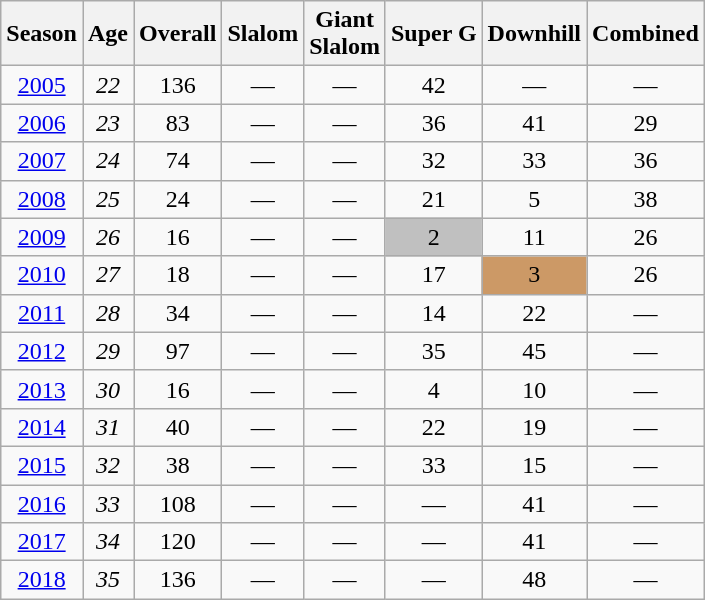<table class=wikitable style="text-align:center">
<tr>
<th>Season</th>
<th>Age</th>
<th>Overall</th>
<th>Slalom</th>
<th>Giant<br>Slalom</th>
<th>Super G</th>
<th>Downhill</th>
<th>Combined</th>
</tr>
<tr>
<td><a href='#'>2005</a></td>
<td><em>22</em></td>
<td>136</td>
<td>—</td>
<td>—</td>
<td>42</td>
<td>—</td>
<td>—</td>
</tr>
<tr>
<td><a href='#'>2006</a></td>
<td><em>23</em></td>
<td>83</td>
<td>—</td>
<td>—</td>
<td>36</td>
<td>41</td>
<td>29</td>
</tr>
<tr>
<td><a href='#'>2007</a></td>
<td><em>24</em></td>
<td>74</td>
<td>—</td>
<td>—</td>
<td>32</td>
<td>33</td>
<td>36</td>
</tr>
<tr>
<td><a href='#'>2008</a></td>
<td><em>25</em></td>
<td>24</td>
<td>—</td>
<td>—</td>
<td>21</td>
<td>5</td>
<td>38</td>
</tr>
<tr>
<td><a href='#'>2009</a></td>
<td><em>26</em></td>
<td>16</td>
<td>—</td>
<td>—</td>
<td bgcolor="silver">2</td>
<td>11</td>
<td>26</td>
</tr>
<tr>
<td><a href='#'>2010</a></td>
<td><em>27</em></td>
<td>18</td>
<td>—</td>
<td>—</td>
<td>17</td>
<td bgcolor="cc9966">3</td>
<td>26</td>
</tr>
<tr>
<td><a href='#'>2011</a></td>
<td><em>28</em></td>
<td>34</td>
<td>—</td>
<td>—</td>
<td>14</td>
<td>22</td>
<td>—</td>
</tr>
<tr>
<td><a href='#'>2012</a></td>
<td><em>29</em></td>
<td>97</td>
<td>—</td>
<td>—</td>
<td>35</td>
<td>45</td>
<td>—</td>
</tr>
<tr>
<td><a href='#'>2013</a></td>
<td><em>30</em></td>
<td>16</td>
<td>—</td>
<td>—</td>
<td>4</td>
<td>10</td>
<td>—</td>
</tr>
<tr>
<td><a href='#'>2014</a></td>
<td><em>31</em></td>
<td>40</td>
<td>—</td>
<td>—</td>
<td>22</td>
<td>19</td>
<td>—</td>
</tr>
<tr>
<td><a href='#'>2015</a></td>
<td><em>32</em></td>
<td>38</td>
<td>—</td>
<td>—</td>
<td>33</td>
<td>15</td>
<td>—</td>
</tr>
<tr>
<td><a href='#'>2016</a></td>
<td><em>33</em></td>
<td>108</td>
<td>—</td>
<td>—</td>
<td>—</td>
<td>41</td>
<td>—</td>
</tr>
<tr>
<td><a href='#'>2017</a></td>
<td><em>34</em></td>
<td>120</td>
<td>—</td>
<td>—</td>
<td>—</td>
<td>41</td>
<td>—</td>
</tr>
<tr>
<td><a href='#'>2018</a></td>
<td><em>35</em></td>
<td>136</td>
<td>—</td>
<td>—</td>
<td>—</td>
<td>48</td>
<td>—</td>
</tr>
</table>
